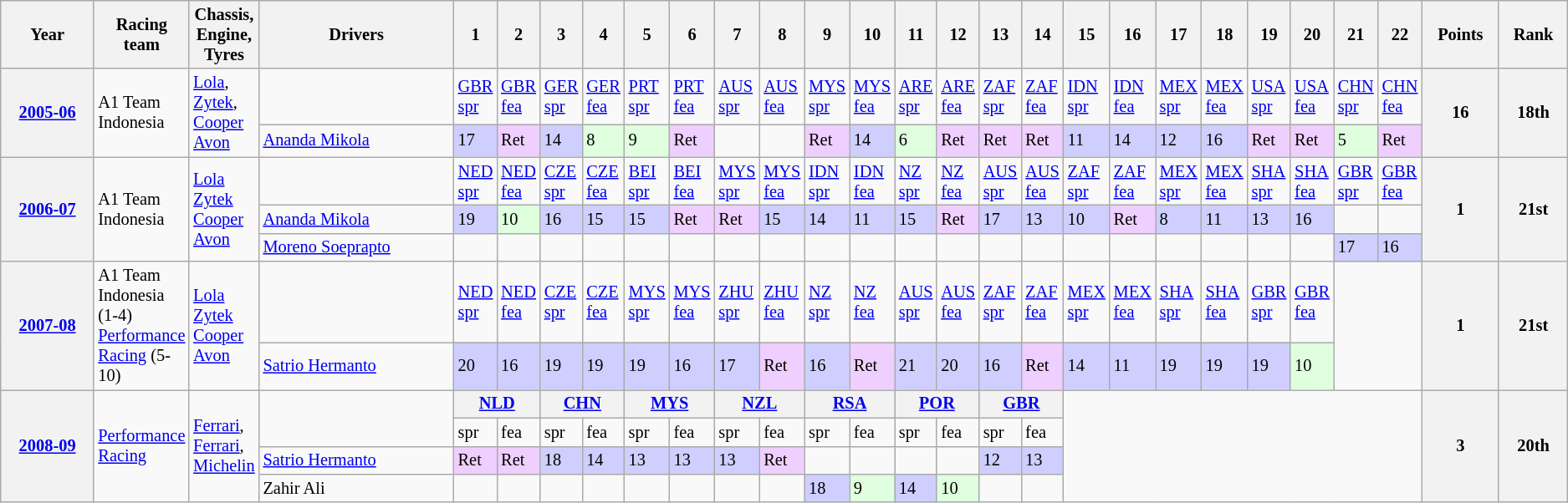<table class="wikitable" style="font-size: 85%">
<tr>
<th>Year</th>
<th width="4%">Racing<br>team</th>
<th width="4%">Chassis,<br>Engine,<br>Tyres</th>
<th>Drivers</th>
<th width="2%">1</th>
<th width="2%">2</th>
<th width="2%">3</th>
<th width="2%">4</th>
<th width="2%">5</th>
<th width="2%">6</th>
<th width="2%">7</th>
<th width="2%">8</th>
<th width="2%">9</th>
<th width="2%">10</th>
<th width="2%">11</th>
<th width="2%">12</th>
<th width="2%">13</th>
<th width="2%">14</th>
<th width="2%">15</th>
<th width="2%">16</th>
<th width="2%">17</th>
<th width="2%">18</th>
<th width="2%">19</th>
<th width="2%">20</th>
<th width="2%">21</th>
<th width="2%">22</th>
<th>Points</th>
<th>Rank</th>
</tr>
<tr>
<th rowspan=2><a href='#'>2005-06</a></th>
<td rowspan=2>A1 Team Indonesia</td>
<td rowspan=2><a href='#'>Lola</a>,<br><a href='#'>Zytek</a>,<br><a href='#'>Cooper Avon</a></td>
<td></td>
<td><a href='#'>GBR spr</a></td>
<td><a href='#'>GBR fea</a></td>
<td><a href='#'>GER spr</a></td>
<td><a href='#'>GER fea</a></td>
<td><a href='#'>PRT spr</a></td>
<td><a href='#'>PRT fea</a></td>
<td><a href='#'>AUS spr</a></td>
<td><a href='#'>AUS fea</a></td>
<td><a href='#'>MYS spr</a></td>
<td><a href='#'>MYS fea</a></td>
<td><a href='#'>ARE spr</a></td>
<td><a href='#'>ARE fea</a></td>
<td><a href='#'>ZAF spr</a></td>
<td><a href='#'>ZAF fea</a></td>
<td><a href='#'>IDN spr</a></td>
<td><a href='#'>IDN fea</a></td>
<td><a href='#'>MEX spr</a></td>
<td><a href='#'>MEX fea</a></td>
<td><a href='#'>USA spr</a></td>
<td><a href='#'>USA fea</a></td>
<td><a href='#'>CHN spr</a></td>
<td><a href='#'>CHN fea</a></td>
<th rowspan=2>16</th>
<th rowspan=2>18th</th>
</tr>
<tr>
<td><a href='#'>Ananda Mikola</a></td>
<td style="background:#CFCFFF;">17</td>
<td style="background:#EFCFFF;">Ret</td>
<td style="background:#CFCFFF;">14</td>
<td style="background:#DFFFDF;">8</td>
<td style="background:#DFFFDF;">9</td>
<td style="background:#EFCFFF;">Ret</td>
<td></td>
<td></td>
<td style="background:#EFCFFF;">Ret</td>
<td style="background:#CFCFFF;">14</td>
<td style="background:#DFFFDF;">6</td>
<td style="background:#EFCFFF;">Ret</td>
<td style="background:#EFCFFF;">Ret</td>
<td style="background:#EFCFFF;">Ret</td>
<td style="background:#CFCFFF;">11</td>
<td style="background:#CFCFFF;">14</td>
<td style="background:#CFCFFF;">12</td>
<td style="background:#CFCFFF;">16</td>
<td style="background:#EFCFFF;">Ret</td>
<td style="background:#EFCFFF;">Ret</td>
<td style="background:#DFFFDF;">5</td>
<td style="background:#EFCFFF;">Ret</td>
</tr>
<tr>
<th rowspan=3><a href='#'>2006-07</a></th>
<td rowspan=3>A1 Team Indonesia</td>
<td rowspan=3><a href='#'>Lola</a><br><a href='#'>Zytek</a><br><a href='#'>Cooper Avon</a></td>
<td></td>
<td><a href='#'>NED spr</a></td>
<td><a href='#'>NED fea</a></td>
<td><a href='#'>CZE spr</a></td>
<td><a href='#'>CZE fea</a></td>
<td><a href='#'>BEI spr</a></td>
<td><a href='#'>BEI fea</a></td>
<td><a href='#'>MYS spr</a></td>
<td><a href='#'>MYS fea</a></td>
<td><a href='#'>IDN spr</a></td>
<td><a href='#'>IDN fea</a></td>
<td><a href='#'>NZ spr</a></td>
<td><a href='#'>NZ fea</a></td>
<td><a href='#'>AUS spr</a></td>
<td><a href='#'>AUS fea</a></td>
<td><a href='#'>ZAF spr</a></td>
<td><a href='#'>ZAF fea</a></td>
<td><a href='#'>MEX spr</a></td>
<td><a href='#'>MEX fea</a></td>
<td><a href='#'>SHA spr</a></td>
<td><a href='#'>SHA fea</a></td>
<td><a href='#'>GBR spr</a></td>
<td><a href='#'>GBR fea</a></td>
<th rowspan=3>1</th>
<th rowspan=3>21st</th>
</tr>
<tr>
<td><a href='#'>Ananda Mikola</a></td>
<td style="background:#CFCFFF;">19</td>
<td style="background:#DFFFDF;">10</td>
<td style="background:#CFCFFF;">16</td>
<td style="background:#CFCFFF;">15</td>
<td style="background:#CFCFFF;">15</td>
<td style="background:#EFCFFF;">Ret</td>
<td style="background:#EFCFFF;">Ret</td>
<td style="background:#CFCFFF;">15</td>
<td style="background:#CFCFFF;">14</td>
<td style="background:#CFCFFF;">11</td>
<td style="background:#CFCFFF;">15</td>
<td style="background:#EFCFFF;">Ret</td>
<td style="background:#CFCFFF;">17</td>
<td style="background:#CFCFFF;">13</td>
<td style="background:#CFCFFF;">10</td>
<td style="background:#EFCFFF;">Ret</td>
<td style="background:#CFCFFF;">8</td>
<td style="background:#CFCFFF;">11</td>
<td style="background:#CFCFFF;">13</td>
<td style="background:#CFCFFF;">16</td>
<td></td>
<td></td>
</tr>
<tr>
<td><a href='#'>Moreno Soeprapto</a></td>
<td></td>
<td></td>
<td></td>
<td></td>
<td></td>
<td></td>
<td></td>
<td></td>
<td></td>
<td></td>
<td></td>
<td></td>
<td></td>
<td></td>
<td></td>
<td></td>
<td></td>
<td></td>
<td></td>
<td></td>
<td style="background:#CFCFFF;">17</td>
<td style="background:#CFCFFF;">16</td>
</tr>
<tr>
<th rowspan=2><a href='#'>2007-08</a></th>
<td rowspan=2>A1 Team Indonesia (1-4)<br><a href='#'>Performance Racing</a> (5-10)</td>
<td rowspan=2><a href='#'>Lola</a><br><a href='#'>Zytek</a><br><a href='#'>Cooper Avon</a></td>
<td></td>
<td><a href='#'>NED spr</a></td>
<td><a href='#'>NED fea</a></td>
<td><a href='#'>CZE spr</a></td>
<td><a href='#'>CZE fea</a></td>
<td><a href='#'>MYS spr</a></td>
<td><a href='#'>MYS fea</a></td>
<td><a href='#'>ZHU spr</a></td>
<td><a href='#'>ZHU fea</a></td>
<td><a href='#'>NZ spr</a></td>
<td><a href='#'>NZ fea</a></td>
<td><a href='#'>AUS spr</a></td>
<td><a href='#'>AUS fea</a></td>
<td><a href='#'>ZAF spr</a></td>
<td><a href='#'>ZAF fea</a></td>
<td><a href='#'>MEX spr</a></td>
<td><a href='#'>MEX fea</a></td>
<td><a href='#'>SHA spr</a></td>
<td><a href='#'>SHA fea</a></td>
<td><a href='#'>GBR spr</a></td>
<td><a href='#'>GBR fea</a></td>
<td colspan=2 rowspan=2></td>
<th rowspan=2>1</th>
<th rowspan=2>21st</th>
</tr>
<tr>
<td><a href='#'>Satrio Hermanto</a></td>
<td style="background:#CFCFFF;">20</td>
<td style="background:#CFCFFF;">16</td>
<td style="background:#CFCFFF;">19</td>
<td style="background:#CFCFFF;">19</td>
<td style="background:#CFCFFF;">19</td>
<td style="background:#CFCFFF;">16</td>
<td style="background:#CFCFFF;">17</td>
<td style="background:#EFCFFF;">Ret</td>
<td style="background:#CFCFFF;">16</td>
<td style="background:#EFCFFF;">Ret</td>
<td style="background:#CFCFFF;">21</td>
<td style="background:#CFCFFF;">20</td>
<td style="background:#CFCFFF;">16</td>
<td style="background:#EFCFFF;">Ret</td>
<td style="background:#CFCFFF;">14</td>
<td style="background:#CFCFFF;">11</td>
<td style="background:#CFCFFF;">19</td>
<td style="background:#CFCFFF;">19</td>
<td style="background:#CFCFFF;">19</td>
<td style="background:#DFFFDF;">10<br></td>
</tr>
<tr>
<th rowspan=4><a href='#'>2008-09</a></th>
<td rowspan=4><a href='#'>Performance Racing</a></td>
<td rowspan=4><a href='#'>Ferrari</a>,<br><a href='#'>Ferrari</a>,<br><a href='#'>Michelin</a></td>
<td rowspan=2></td>
<th colspan=2><a href='#'>NLD</a></th>
<th colspan=2><a href='#'>CHN</a></th>
<th colspan=2><a href='#'>MYS</a></th>
<th colspan=2><a href='#'>NZL</a></th>
<th colspan=2><a href='#'>RSA</a></th>
<th colspan=2><a href='#'>POR</a></th>
<th colspan=2><a href='#'>GBR</a></th>
<td colspan=8 rowspan=8></td>
<th rowspan=4>3</th>
<th rowspan=4>20th</th>
</tr>
<tr>
<td>spr</td>
<td>fea</td>
<td>spr</td>
<td>fea</td>
<td>spr</td>
<td>fea</td>
<td>spr</td>
<td>fea</td>
<td>spr</td>
<td>fea</td>
<td>spr</td>
<td>fea</td>
<td>spr</td>
<td>fea</td>
</tr>
<tr>
<td><a href='#'>Satrio Hermanto</a></td>
<td style="background:#EFCFFF;">Ret</td>
<td style="background:#EFCFFF;">Ret</td>
<td style="background:#CFCFFF;">18</td>
<td style="background:#CFCFFF;">14</td>
<td style="background:#CFCFFF;">13</td>
<td style="background:#CFCFFF;">13</td>
<td style="background:#CFCFFF;">13</td>
<td style="background:#EFCFFF;">Ret</td>
<td></td>
<td></td>
<td></td>
<td></td>
<td style="background:#CFCFFF;">12</td>
<td style="background:#CFCFFF;">13</td>
</tr>
<tr>
<td>Zahir Ali</td>
<td></td>
<td></td>
<td></td>
<td></td>
<td></td>
<td></td>
<td></td>
<td></td>
<td style="background:#CFCFFF;">18</td>
<td style="background:#DFFFDF;">9</td>
<td style="background:#CFCFFF;">14</td>
<td style="background:#DFFFDF;">10</td>
<td></td>
<td></td>
</tr>
</table>
